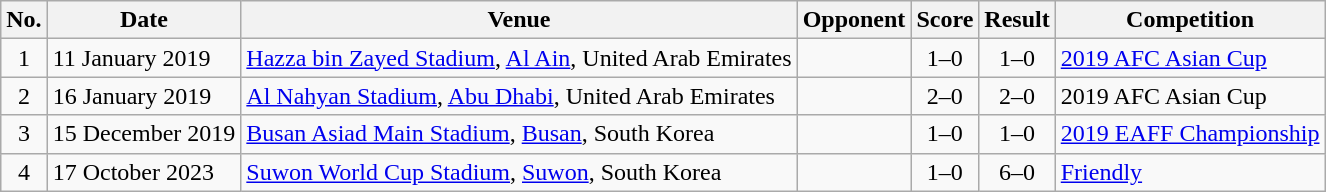<table class="wikitable sortable">
<tr>
<th scope="col">No.</th>
<th scope="col">Date</th>
<th scope="col">Venue</th>
<th scope="col">Opponent</th>
<th scope="col">Score</th>
<th scope="col">Result</th>
<th scope="col">Competition</th>
</tr>
<tr>
<td align="center">1</td>
<td>11 January 2019</td>
<td><a href='#'>Hazza bin Zayed Stadium</a>, <a href='#'>Al Ain</a>, United Arab Emirates</td>
<td></td>
<td align="center">1–0</td>
<td align="center">1–0</td>
<td><a href='#'>2019 AFC Asian Cup</a></td>
</tr>
<tr>
<td align="center">2</td>
<td>16 January 2019</td>
<td><a href='#'>Al Nahyan Stadium</a>, <a href='#'>Abu Dhabi</a>, United Arab Emirates</td>
<td></td>
<td align="center">2–0</td>
<td align="center">2–0</td>
<td 2019 AFC Asian Cup Group C>2019 AFC Asian Cup</td>
</tr>
<tr>
<td align="center">3</td>
<td>15 December 2019</td>
<td><a href='#'>Busan Asiad Main Stadium</a>, <a href='#'>Busan</a>, South Korea</td>
<td></td>
<td align="center">1–0</td>
<td align="center">1–0</td>
<td><a href='#'>2019 EAFF Championship</a></td>
</tr>
<tr>
<td align="center">4</td>
<td>17 October 2023</td>
<td><a href='#'>Suwon World Cup Stadium</a>, <a href='#'>Suwon</a>, South Korea</td>
<td></td>
<td align="center">1–0</td>
<td align="center">6–0</td>
<td><a href='#'>Friendly</a></td>
</tr>
</table>
